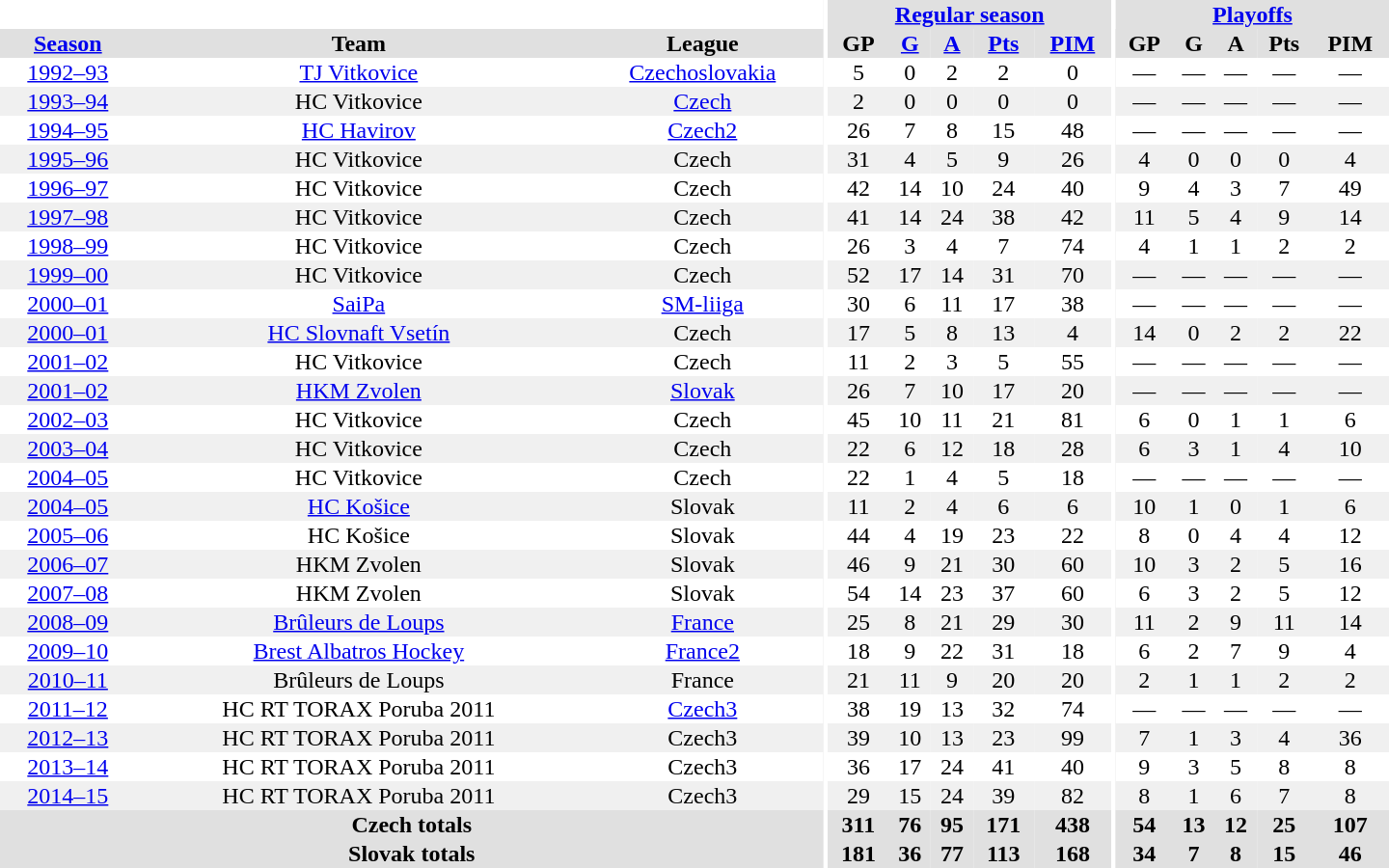<table border="0" cellpadding="1" cellspacing="0" style="text-align:center; width:60em">
<tr bgcolor="#e0e0e0">
<th colspan="3" bgcolor="#ffffff"></th>
<th rowspan="99" bgcolor="#ffffff"></th>
<th colspan="5"><a href='#'>Regular season</a></th>
<th rowspan="99" bgcolor="#ffffff"></th>
<th colspan="5"><a href='#'>Playoffs</a></th>
</tr>
<tr bgcolor="#e0e0e0">
<th><a href='#'>Season</a></th>
<th>Team</th>
<th>League</th>
<th>GP</th>
<th><a href='#'>G</a></th>
<th><a href='#'>A</a></th>
<th><a href='#'>Pts</a></th>
<th><a href='#'>PIM</a></th>
<th>GP</th>
<th>G</th>
<th>A</th>
<th>Pts</th>
<th>PIM</th>
</tr>
<tr>
<td><a href='#'>1992–93</a></td>
<td><a href='#'>TJ Vitkovice</a></td>
<td><a href='#'>Czechoslovakia</a></td>
<td>5</td>
<td>0</td>
<td>2</td>
<td>2</td>
<td>0</td>
<td>—</td>
<td>—</td>
<td>—</td>
<td>—</td>
<td>—</td>
</tr>
<tr bgcolor="#f0f0f0">
<td><a href='#'>1993–94</a></td>
<td>HC Vitkovice</td>
<td><a href='#'>Czech</a></td>
<td>2</td>
<td>0</td>
<td>0</td>
<td>0</td>
<td>0</td>
<td>—</td>
<td>—</td>
<td>—</td>
<td>—</td>
<td>—</td>
</tr>
<tr>
<td><a href='#'>1994–95</a></td>
<td><a href='#'>HC Havirov</a></td>
<td><a href='#'>Czech2</a></td>
<td>26</td>
<td>7</td>
<td>8</td>
<td>15</td>
<td>48</td>
<td>—</td>
<td>—</td>
<td>—</td>
<td>—</td>
<td>—</td>
</tr>
<tr bgcolor="#f0f0f0">
<td><a href='#'>1995–96</a></td>
<td>HC Vitkovice</td>
<td>Czech</td>
<td>31</td>
<td>4</td>
<td>5</td>
<td>9</td>
<td>26</td>
<td>4</td>
<td>0</td>
<td>0</td>
<td>0</td>
<td>4</td>
</tr>
<tr>
<td><a href='#'>1996–97</a></td>
<td>HC Vitkovice</td>
<td>Czech</td>
<td>42</td>
<td>14</td>
<td>10</td>
<td>24</td>
<td>40</td>
<td>9</td>
<td>4</td>
<td>3</td>
<td>7</td>
<td>49</td>
</tr>
<tr bgcolor="#f0f0f0">
<td><a href='#'>1997–98</a></td>
<td>HC Vitkovice</td>
<td>Czech</td>
<td>41</td>
<td>14</td>
<td>24</td>
<td>38</td>
<td>42</td>
<td>11</td>
<td>5</td>
<td>4</td>
<td>9</td>
<td>14</td>
</tr>
<tr>
<td><a href='#'>1998–99</a></td>
<td>HC Vitkovice</td>
<td>Czech</td>
<td>26</td>
<td>3</td>
<td>4</td>
<td>7</td>
<td>74</td>
<td>4</td>
<td>1</td>
<td>1</td>
<td>2</td>
<td>2</td>
</tr>
<tr bgcolor="#f0f0f0">
<td><a href='#'>1999–00</a></td>
<td>HC Vitkovice</td>
<td>Czech</td>
<td>52</td>
<td>17</td>
<td>14</td>
<td>31</td>
<td>70</td>
<td>—</td>
<td>—</td>
<td>—</td>
<td>—</td>
<td>—</td>
</tr>
<tr>
<td><a href='#'>2000–01</a></td>
<td><a href='#'>SaiPa</a></td>
<td><a href='#'>SM-liiga</a></td>
<td>30</td>
<td>6</td>
<td>11</td>
<td>17</td>
<td>38</td>
<td>—</td>
<td>—</td>
<td>—</td>
<td>—</td>
<td>—</td>
</tr>
<tr bgcolor="#f0f0f0">
<td><a href='#'>2000–01</a></td>
<td><a href='#'>HC Slovnaft Vsetín</a></td>
<td>Czech</td>
<td>17</td>
<td>5</td>
<td>8</td>
<td>13</td>
<td>4</td>
<td>14</td>
<td>0</td>
<td>2</td>
<td>2</td>
<td>22</td>
</tr>
<tr>
<td><a href='#'>2001–02</a></td>
<td>HC Vitkovice</td>
<td>Czech</td>
<td>11</td>
<td>2</td>
<td>3</td>
<td>5</td>
<td>55</td>
<td>—</td>
<td>—</td>
<td>—</td>
<td>—</td>
<td>—</td>
</tr>
<tr bgcolor="#f0f0f0">
<td><a href='#'>2001–02</a></td>
<td><a href='#'>HKM Zvolen</a></td>
<td><a href='#'>Slovak</a></td>
<td>26</td>
<td>7</td>
<td>10</td>
<td>17</td>
<td>20</td>
<td>—</td>
<td>—</td>
<td>—</td>
<td>—</td>
<td>—</td>
</tr>
<tr>
<td><a href='#'>2002–03</a></td>
<td>HC Vitkovice</td>
<td>Czech</td>
<td>45</td>
<td>10</td>
<td>11</td>
<td>21</td>
<td>81</td>
<td>6</td>
<td>0</td>
<td>1</td>
<td>1</td>
<td>6</td>
</tr>
<tr bgcolor="#f0f0f0">
<td><a href='#'>2003–04</a></td>
<td>HC Vitkovice</td>
<td>Czech</td>
<td>22</td>
<td>6</td>
<td>12</td>
<td>18</td>
<td>28</td>
<td>6</td>
<td>3</td>
<td>1</td>
<td>4</td>
<td>10</td>
</tr>
<tr>
<td><a href='#'>2004–05</a></td>
<td>HC Vitkovice</td>
<td>Czech</td>
<td>22</td>
<td>1</td>
<td>4</td>
<td>5</td>
<td>18</td>
<td>—</td>
<td>—</td>
<td>—</td>
<td>—</td>
<td>—</td>
</tr>
<tr bgcolor="#f0f0f0">
<td><a href='#'>2004–05</a></td>
<td><a href='#'>HC Košice</a></td>
<td>Slovak</td>
<td>11</td>
<td>2</td>
<td>4</td>
<td>6</td>
<td>6</td>
<td>10</td>
<td>1</td>
<td>0</td>
<td>1</td>
<td>6</td>
</tr>
<tr>
<td><a href='#'>2005–06</a></td>
<td>HC Košice</td>
<td>Slovak</td>
<td>44</td>
<td>4</td>
<td>19</td>
<td>23</td>
<td>22</td>
<td>8</td>
<td>0</td>
<td>4</td>
<td>4</td>
<td>12</td>
</tr>
<tr bgcolor="#f0f0f0">
<td><a href='#'>2006–07</a></td>
<td>HKM Zvolen</td>
<td>Slovak</td>
<td>46</td>
<td>9</td>
<td>21</td>
<td>30</td>
<td>60</td>
<td>10</td>
<td>3</td>
<td>2</td>
<td>5</td>
<td>16</td>
</tr>
<tr>
<td><a href='#'>2007–08</a></td>
<td>HKM Zvolen</td>
<td>Slovak</td>
<td>54</td>
<td>14</td>
<td>23</td>
<td>37</td>
<td>60</td>
<td>6</td>
<td>3</td>
<td>2</td>
<td>5</td>
<td>12</td>
</tr>
<tr bgcolor="#f0f0f0">
<td><a href='#'>2008–09</a></td>
<td><a href='#'>Brûleurs de Loups</a></td>
<td><a href='#'>France</a></td>
<td>25</td>
<td>8</td>
<td>21</td>
<td>29</td>
<td>30</td>
<td>11</td>
<td>2</td>
<td>9</td>
<td>11</td>
<td>14</td>
</tr>
<tr>
<td><a href='#'>2009–10</a></td>
<td><a href='#'>Brest Albatros Hockey</a></td>
<td><a href='#'>France2</a></td>
<td>18</td>
<td>9</td>
<td>22</td>
<td>31</td>
<td>18</td>
<td>6</td>
<td>2</td>
<td>7</td>
<td>9</td>
<td>4</td>
</tr>
<tr bgcolor="#f0f0f0">
<td><a href='#'>2010–11</a></td>
<td>Brûleurs de Loups</td>
<td>France</td>
<td>21</td>
<td>11</td>
<td>9</td>
<td>20</td>
<td>20</td>
<td>2</td>
<td>1</td>
<td>1</td>
<td>2</td>
<td>2</td>
</tr>
<tr>
<td><a href='#'>2011–12</a></td>
<td>HC RT TORAX Poruba 2011</td>
<td><a href='#'>Czech3</a></td>
<td>38</td>
<td>19</td>
<td>13</td>
<td>32</td>
<td>74</td>
<td>—</td>
<td>—</td>
<td>—</td>
<td>—</td>
<td>—</td>
</tr>
<tr bgcolor="#f0f0f0">
<td><a href='#'>2012–13</a></td>
<td>HC RT TORAX Poruba 2011</td>
<td>Czech3</td>
<td>39</td>
<td>10</td>
<td>13</td>
<td>23</td>
<td>99</td>
<td>7</td>
<td>1</td>
<td>3</td>
<td>4</td>
<td>36</td>
</tr>
<tr>
<td><a href='#'>2013–14</a></td>
<td>HC RT TORAX Poruba 2011</td>
<td>Czech3</td>
<td>36</td>
<td>17</td>
<td>24</td>
<td>41</td>
<td>40</td>
<td>9</td>
<td>3</td>
<td>5</td>
<td>8</td>
<td>8</td>
</tr>
<tr bgcolor="#f0f0f0">
<td><a href='#'>2014–15</a></td>
<td>HC RT TORAX Poruba 2011</td>
<td>Czech3</td>
<td>29</td>
<td>15</td>
<td>24</td>
<td>39</td>
<td>82</td>
<td>8</td>
<td>1</td>
<td>6</td>
<td>7</td>
<td>8</td>
</tr>
<tr>
</tr>
<tr ALIGN="center" bgcolor="#e0e0e0">
<th colspan="3">Czech totals</th>
<th ALIGN="center">311</th>
<th ALIGN="center">76</th>
<th ALIGN="center">95</th>
<th ALIGN="center">171</th>
<th ALIGN="center">438</th>
<th ALIGN="center">54</th>
<th ALIGN="center">13</th>
<th ALIGN="center">12</th>
<th ALIGN="center">25</th>
<th ALIGN="center">107</th>
</tr>
<tr>
</tr>
<tr ALIGN="center" bgcolor="#e0e0e0">
<th colspan="3">Slovak totals</th>
<th ALIGN="center">181</th>
<th ALIGN="center">36</th>
<th ALIGN="center">77</th>
<th ALIGN="center">113</th>
<th ALIGN="center">168</th>
<th ALIGN="center">34</th>
<th ALIGN="center">7</th>
<th ALIGN="center">8</th>
<th ALIGN="center">15</th>
<th ALIGN="center">46</th>
</tr>
</table>
